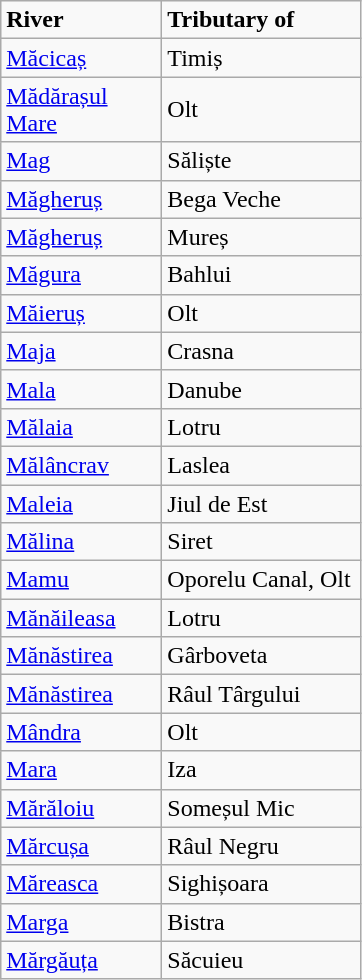<table class="wikitable">
<tr>
<td width="100pt"><strong>River</strong></td>
<td width="125pt"><strong>Tributary of</strong></td>
</tr>
<tr>
<td><a href='#'>Măcicaș</a></td>
<td>Timiș</td>
</tr>
<tr>
<td><a href='#'>Mădărașul Mare</a></td>
<td>Olt</td>
</tr>
<tr>
<td><a href='#'>Mag</a></td>
<td>Săliște</td>
</tr>
<tr>
<td><a href='#'>Măgheruș</a></td>
<td>Bega Veche</td>
</tr>
<tr>
<td><a href='#'>Măgheruș</a></td>
<td>Mureș</td>
</tr>
<tr>
<td><a href='#'>Măgura</a></td>
<td>Bahlui</td>
</tr>
<tr>
<td><a href='#'>Măieruș</a></td>
<td>Olt</td>
</tr>
<tr>
<td><a href='#'>Maja</a></td>
<td>Crasna</td>
</tr>
<tr>
<td><a href='#'>Mala</a></td>
<td>Danube</td>
</tr>
<tr>
<td><a href='#'>Mălaia</a></td>
<td>Lotru</td>
</tr>
<tr>
<td><a href='#'>Mălâncrav</a></td>
<td>Laslea</td>
</tr>
<tr>
<td><a href='#'>Maleia</a></td>
<td>Jiul de Est</td>
</tr>
<tr>
<td><a href='#'>Mălina</a></td>
<td>Siret</td>
</tr>
<tr>
<td><a href='#'>Mamu</a></td>
<td>Oporelu Canal, Olt</td>
</tr>
<tr>
<td><a href='#'>Mănăileasa</a></td>
<td>Lotru</td>
</tr>
<tr>
<td><a href='#'>Mănăstirea</a></td>
<td>Gârboveta</td>
</tr>
<tr>
<td><a href='#'>Mănăstirea</a></td>
<td>Râul Târgului</td>
</tr>
<tr>
<td><a href='#'>Mândra</a></td>
<td>Olt</td>
</tr>
<tr>
<td><a href='#'>Mara</a></td>
<td>Iza</td>
</tr>
<tr>
<td><a href='#'>Mărăloiu</a></td>
<td>Someșul Mic</td>
</tr>
<tr>
<td><a href='#'>Mărcușa</a></td>
<td>Râul Negru</td>
</tr>
<tr>
<td><a href='#'>Măreasca</a></td>
<td>Sighișoara</td>
</tr>
<tr>
<td><a href='#'>Marga</a></td>
<td>Bistra</td>
</tr>
<tr>
<td><a href='#'>Mărgăuța</a></td>
<td>Săcuieu</td>
</tr>
</table>
